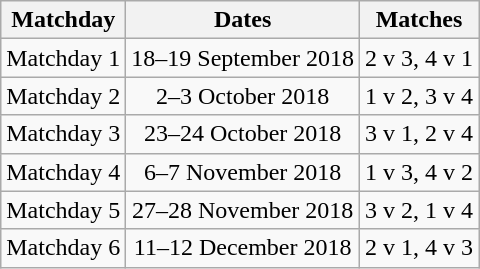<table class="wikitable" style="text-align:center">
<tr>
<th>Matchday</th>
<th>Dates</th>
<th>Matches</th>
</tr>
<tr>
<td>Matchday 1</td>
<td>18–19 September 2018</td>
<td>2 v 3, 4 v 1</td>
</tr>
<tr>
<td>Matchday 2</td>
<td>2–3 October 2018</td>
<td>1 v 2, 3 v 4</td>
</tr>
<tr>
<td>Matchday 3</td>
<td>23–24 October 2018</td>
<td>3 v 1, 2 v 4</td>
</tr>
<tr>
<td>Matchday 4</td>
<td>6–7 November 2018</td>
<td>1 v 3, 4 v 2</td>
</tr>
<tr>
<td>Matchday 5</td>
<td>27–28 November 2018</td>
<td>3 v 2, 1 v 4</td>
</tr>
<tr>
<td>Matchday 6</td>
<td>11–12 December 2018</td>
<td>2 v 1, 4 v 3</td>
</tr>
</table>
